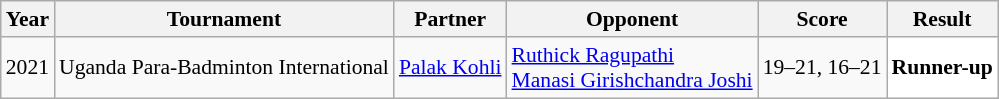<table class="sortable wikitable" style="font-size: 90%;">
<tr>
<th>Year</th>
<th>Tournament</th>
<th>Partner</th>
<th>Opponent</th>
<th>Score</th>
<th>Result</th>
</tr>
<tr>
<td align="center">2021</td>
<td align="left">Uganda Para-Badminton International</td>
<td> <a href='#'>Palak Kohli</a></td>
<td align="left"> <a href='#'>Ruthick Ragupathi</a><br> <a href='#'>Manasi Girishchandra Joshi</a></td>
<td align="left">19–21, 16–21</td>
<td style="text-align:left; background:white"> <strong>Runner-up</strong></td>
</tr>
</table>
